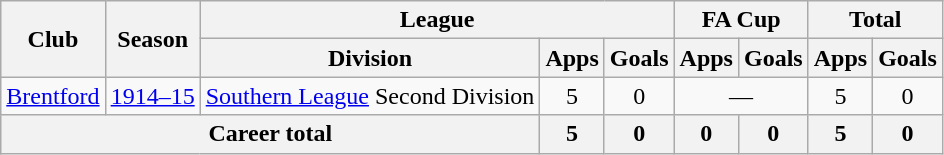<table class="wikitable" style="text-align: center;">
<tr>
<th rowspan="2">Club</th>
<th rowspan="2">Season</th>
<th colspan="3">League</th>
<th colspan="2">FA Cup</th>
<th colspan="2">Total</th>
</tr>
<tr>
<th>Division</th>
<th>Apps</th>
<th>Goals</th>
<th>Apps</th>
<th>Goals</th>
<th>Apps</th>
<th>Goals</th>
</tr>
<tr>
<td><a href='#'>Brentford</a></td>
<td><a href='#'>1914–15</a></td>
<td><a href='#'>Southern League</a> Second Division</td>
<td>5</td>
<td>0</td>
<td colspan="2">—</td>
<td>5</td>
<td>0</td>
</tr>
<tr>
<th colspan="3">Career total</th>
<th>5</th>
<th>0</th>
<th>0</th>
<th>0</th>
<th>5</th>
<th>0</th>
</tr>
</table>
